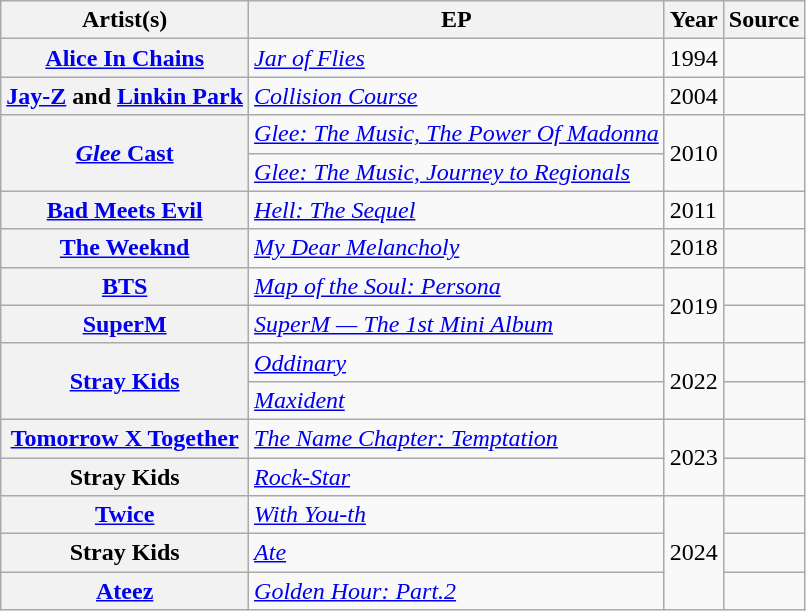<table class="wikitable">
<tr>
<th>Artist(s)</th>
<th>EP</th>
<th>Year</th>
<th>Source</th>
</tr>
<tr>
<th scope="row"><a href='#'>Alice In Chains</a></th>
<td><em><a href='#'>Jar of Flies</a></em></td>
<td>1994</td>
<td></td>
</tr>
<tr>
<th scope="row"><a href='#'>Jay-Z</a> and <a href='#'>Linkin Park</a></th>
<td><a href='#'><em>Collision Course</em></a></td>
<td>2004</td>
<td></td>
</tr>
<tr>
<th rowspan="2" scope="row"><a href='#'><em>Glee</em> Cast</a></th>
<td><em><a href='#'>Glee: The Music, The Power Of Madonna</a></em></td>
<td rowspan="2">2010</td>
<td rowspan="2"></td>
</tr>
<tr>
<td><em><a href='#'>Glee: The Music, Journey to Regionals</a></em></td>
</tr>
<tr>
<th><a href='#'>Bad Meets Evil</a></th>
<td><em><a href='#'>Hell: The Sequel</a></em></td>
<td>2011</td>
<td></td>
</tr>
<tr>
<th><a href='#'>The Weeknd</a></th>
<td><em><a href='#'>My Dear Melancholy</a></em></td>
<td>2018</td>
<td></td>
</tr>
<tr>
<th><a href='#'>BTS</a></th>
<td><em><a href='#'>Map of the Soul: Persona</a></em></td>
<td rowspan="2">2019</td>
<td></td>
</tr>
<tr>
<th><a href='#'>SuperM</a></th>
<td><em><a href='#'>SuperM — The 1st Mini Album</a></em></td>
<td></td>
</tr>
<tr>
<th rowspan="2"><a href='#'>Stray Kids</a></th>
<td><em><a href='#'>Oddinary</a></em></td>
<td rowspan="2">2022</td>
<td></td>
</tr>
<tr>
<td><em><a href='#'>Maxident</a></em></td>
<td></td>
</tr>
<tr>
<th><a href='#'>Tomorrow X Together</a></th>
<td><em><a href='#'>The Name Chapter: Temptation</a></em></td>
<td rowspan="2">2023</td>
<td></td>
</tr>
<tr>
<th>Stray Kids</th>
<td><em><a href='#'>Rock-Star</a></em></td>
<td></td>
</tr>
<tr>
<th><a href='#'>Twice</a></th>
<td><em><a href='#'>With You-th</a></em></td>
<td rowspan="3">2024</td>
<td></td>
</tr>
<tr>
<th>Stray Kids</th>
<td><em><a href='#'>Ate</a></em></td>
<td></td>
</tr>
<tr>
<th><a href='#'>Ateez</a></th>
<td><em><a href='#'>Golden Hour: Part.2</a></em></td>
<td></td>
</tr>
</table>
